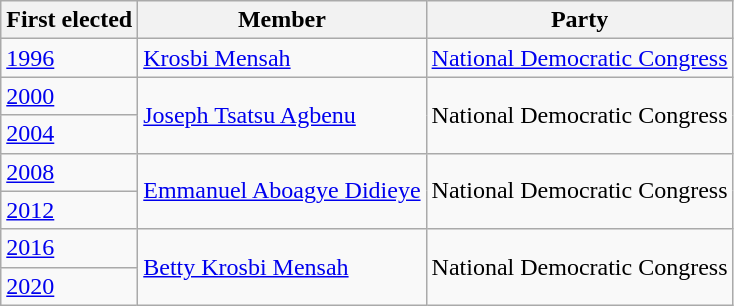<table class="wikitable">
<tr>
<th>First elected</th>
<th>Member</th>
<th>Party</th>
</tr>
<tr>
<td><a href='#'>1996</a></td>
<td><a href='#'>Krosbi Mensah</a></td>
<td><a href='#'>National Democratic Congress</a></td>
</tr>
<tr>
<td><a href='#'>2000</a></td>
<td rowspan="2"><a href='#'>Joseph Tsatsu Agbenu</a></td>
<td rowspan="2">National Democratic Congress</td>
</tr>
<tr>
<td><a href='#'>2004</a></td>
</tr>
<tr>
<td><a href='#'>2008</a></td>
<td rowspan="2"><a href='#'>Emmanuel Aboagye Didieye</a></td>
<td rowspan="2">National Democratic Congress</td>
</tr>
<tr>
<td><a href='#'>2012</a></td>
</tr>
<tr>
<td><a href='#'>2016</a></td>
<td rowspan="2"><a href='#'>Betty Krosbi Mensah</a></td>
<td rowspan="2">National Democratic Congress</td>
</tr>
<tr>
<td><a href='#'>2020</a></td>
</tr>
</table>
